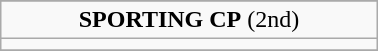<table class="wikitable" style="text-align: center; margin: 0 auto; width: 20%">
<tr CERS CUP>
</tr>
<tr>
<td><strong> SPORTING CP</strong> (2nd)</td>
</tr>
<tr>
<td></td>
</tr>
<tr>
</tr>
</table>
